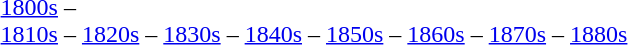<table class="toccolours" align="center">
<tr>
<td><a href='#'>1800s</a> –<br><a href='#'>1810s</a> –
<a href='#'>1820s</a> – <a href='#'>1830s</a> –
<a href='#'>1840s</a> –
<a href='#'>1850s</a> –
<a href='#'>1860s</a> –
<a href='#'>1870s</a> –
<a href='#'>1880s</a></td>
</tr>
</table>
